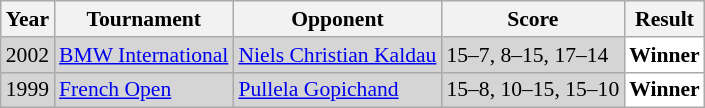<table class="sortable wikitable" style="font-size: 90%;">
<tr>
<th>Year</th>
<th>Tournament</th>
<th>Opponent</th>
<th>Score</th>
<th>Result</th>
</tr>
<tr style="background:#D5D5D5">
<td align="center">2002</td>
<td align="left"><a href='#'>BMW International</a></td>
<td align="left"> <a href='#'>Niels Christian Kaldau</a></td>
<td align="left">15–7, 8–15, 17–14</td>
<td style="text-align:left; background:white"> <strong>Winner</strong></td>
</tr>
<tr style="background:#D5D5D5">
<td align="center">1999</td>
<td><a href='#'>French Open</a></td>
<td> <a href='#'>Pullela Gopichand</a></td>
<td>15–8, 10–15, 15–10</td>
<td style="text-align:left; background:white"> <strong>Winner</strong></td>
</tr>
</table>
